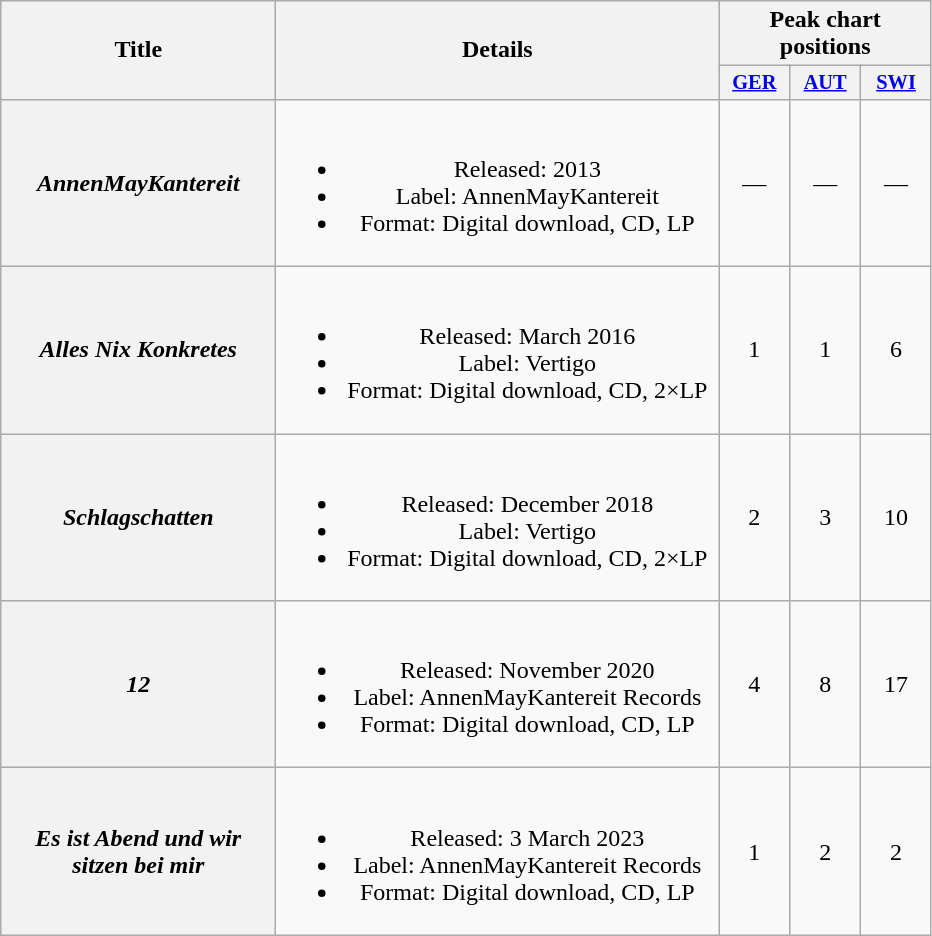<table class="wikitable plainrowheaders" style="text-align:center;">
<tr>
<th scope="col" rowspan="2" style="width:11em;">Title</th>
<th scope="col" rowspan="2" style="width:18em;">Details</th>
<th scope="col" colspan="3">Peak chart positions</th>
</tr>
<tr>
<th scope="col" style="width:3em;font-size:85%"><a href='#'>GER</a><br></th>
<th scope="col" style="width:3em;font-size:85%"><a href='#'>AUT</a><br></th>
<th scope="col" style="width:3em;font-size:85%"><a href='#'>SWI</a><br></th>
</tr>
<tr>
<th scope="row"><em>AnnenMayKantereit</em></th>
<td><br><ul><li>Released: 2013</li><li>Label: AnnenMayKantereit</li><li>Format: Digital download, CD, LP</li></ul></td>
<td>—</td>
<td>—</td>
<td>—</td>
</tr>
<tr>
<th scope="row"><em>Alles Nix Konkretes</em></th>
<td><br><ul><li>Released: March 2016</li><li>Label: Vertigo</li><li>Format: Digital download, CD, 2×LP</li></ul></td>
<td>1</td>
<td>1</td>
<td>6</td>
</tr>
<tr>
<th scope="row"><em>Schlagschatten</em></th>
<td><br><ul><li>Released: December 2018</li><li>Label: Vertigo</li><li>Format: Digital download, CD, 2×LP</li></ul></td>
<td>2</td>
<td>3</td>
<td>10</td>
</tr>
<tr>
<th scope="row"><em>12</em></th>
<td><br><ul><li>Released: November 2020</li><li>Label: AnnenMayKantereit Records</li><li>Format: Digital download, CD, LP</li></ul></td>
<td>4</td>
<td>8</td>
<td>17</td>
</tr>
<tr>
<th scope="row"><em>Es ist Abend und wir sitzen bei mir</em></th>
<td><br><ul><li>Released: 3 March 2023</li><li>Label: AnnenMayKantereit Records</li><li>Format: Digital download, CD, LP</li></ul></td>
<td>1</td>
<td>2</td>
<td>2</td>
</tr>
</table>
